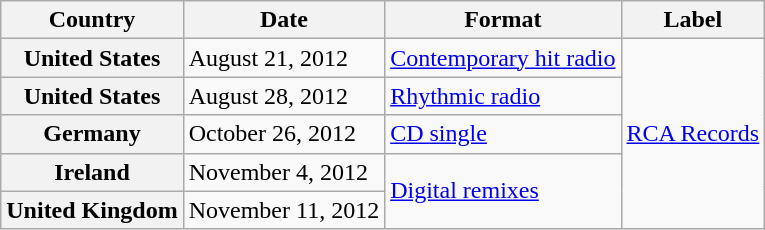<table class="wikitable sortable plainrowheaders">
<tr>
<th scope="col">Country</th>
<th scope="col">Date</th>
<th scope="col">Format</th>
<th scope="col">Label</th>
</tr>
<tr>
<th scope="row">United States</th>
<td>August 21, 2012</td>
<td><a href='#'>Contemporary hit radio</a></td>
<td rowspan="5"><a href='#'>RCA Records</a></td>
</tr>
<tr>
<th scope="row">United States</th>
<td>August 28, 2012</td>
<td><a href='#'>Rhythmic radio</a></td>
</tr>
<tr>
<th scope="row">Germany</th>
<td>October 26, 2012</td>
<td><a href='#'>CD single</a></td>
</tr>
<tr>
<th scope="row">Ireland</th>
<td>November 4, 2012</td>
<td rowspan="2"><a href='#'>Digital remixes</a></td>
</tr>
<tr>
<th scope="row">United Kingdom</th>
<td>November 11, 2012</td>
</tr>
</table>
